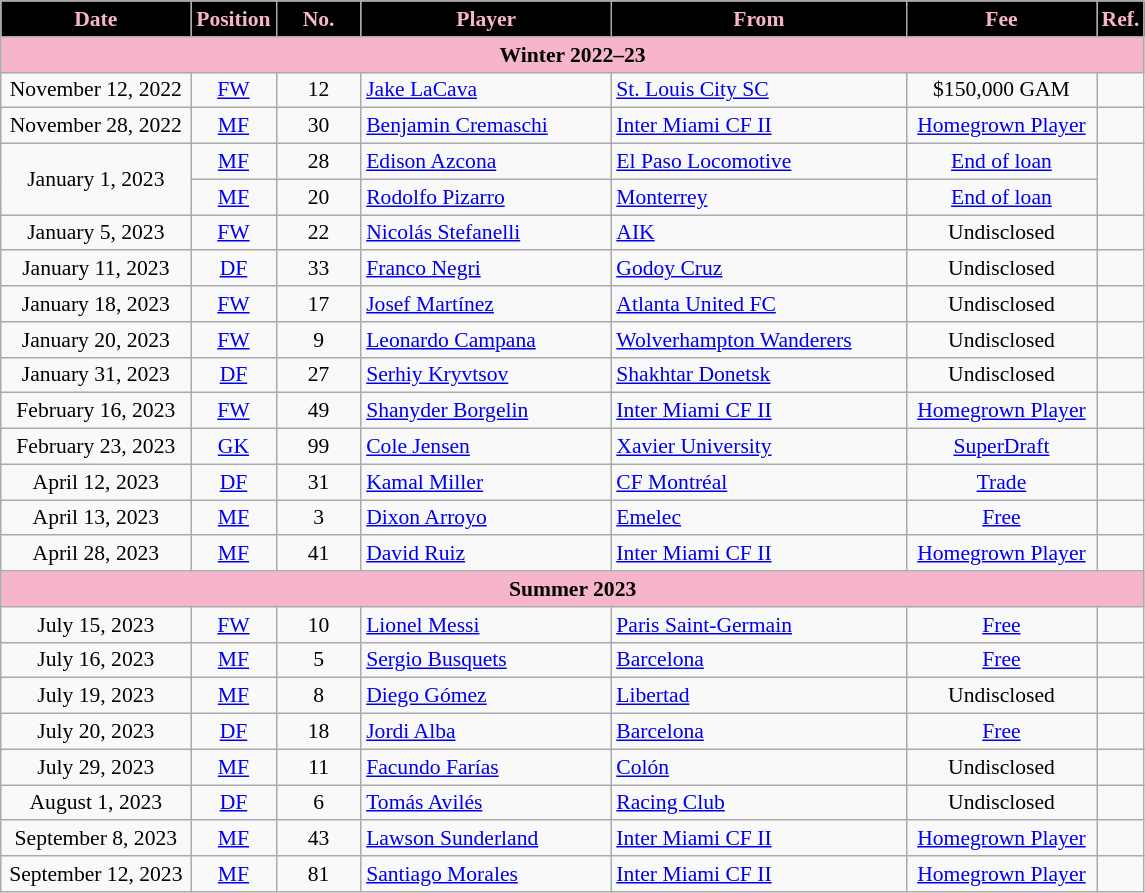<table class="wikitable nowrap"  style="text-align:center; font-size:90%; ">
<tr>
<th style="background:#000000; color:#F7B5CD; width:120px;">Date</th>
<th style="background:#000000; color:#F7B5CD; width:50px;">Position</th>
<th style="background:#000000; color:#F7B5CD; width:50px;">No.</th>
<th style="background:#000000; color:#F7B5CD; width:160px;">Player</th>
<th style="background:#000000; color:#F7B5CD; width:190px;">From</th>
<th style="background:#000000; color:#F7B5CD; width:120px;">Fee</th>
<th style="background:#000000; color:#F7B5CD; width:25px;">Ref.</th>
</tr>
<tr>
<th colspan="7" style="background:#F7B5CD; color:#000000; width:125px;">Winter 2022–23</th>
</tr>
<tr>
<td>November 12, 2022</td>
<td><a href='#'>FW</a></td>
<td>12</td>
<td style="text-align:left"> <a href='#'>Jake LaCava</a></td>
<td style="text-align:left"> <a href='#'>St. Louis City SC</a></td>
<td>$150,000 GAM</td>
<td></td>
</tr>
<tr>
<td>November 28, 2022</td>
<td><a href='#'>MF</a></td>
<td>30</td>
<td style="text-align:left"> <a href='#'>Benjamin Cremaschi</a></td>
<td style="text-align:left"> <a href='#'>Inter Miami CF II</a></td>
<td><a href='#'>Homegrown Player</a></td>
<td></td>
</tr>
<tr>
<td rowspan="2">January 1, 2023</td>
<td><a href='#'>MF</a></td>
<td>28</td>
<td style="text-align:left"> <a href='#'>Edison Azcona</a></td>
<td style="text-align:left"> <a href='#'>El Paso Locomotive</a></td>
<td><a href='#'>End of loan</a></td>
<td rowspan="2"></td>
</tr>
<tr>
<td><a href='#'>MF</a></td>
<td>20</td>
<td style="text-align:left"> <a href='#'>Rodolfo Pizarro</a></td>
<td style="text-align:left"> <a href='#'>Monterrey</a></td>
<td><a href='#'>End of loan</a></td>
</tr>
<tr>
<td>January 5, 2023</td>
<td><a href='#'>FW</a></td>
<td>22</td>
<td style="text-align:left"> <a href='#'>Nicolás Stefanelli</a></td>
<td style="text-align:left"> <a href='#'>AIK</a></td>
<td>Undisclosed</td>
<td></td>
</tr>
<tr>
<td>January 11, 2023</td>
<td><a href='#'>DF</a></td>
<td>33</td>
<td style="text-align:left"> <a href='#'>Franco Negri</a></td>
<td style="text-align:left"> <a href='#'>Godoy Cruz</a></td>
<td>Undisclosed</td>
<td></td>
</tr>
<tr>
<td>January 18, 2023</td>
<td><a href='#'>FW</a></td>
<td>17</td>
<td style="text-align:left"> <a href='#'>Josef Martínez</a></td>
<td style="text-align:left"> <a href='#'>Atlanta United FC</a></td>
<td>Undisclosed</td>
<td></td>
</tr>
<tr>
<td>January 20, 2023</td>
<td><a href='#'>FW</a></td>
<td>9</td>
<td style="text-align:left"> <a href='#'>Leonardo Campana</a></td>
<td style="text-align:left"> <a href='#'>Wolverhampton Wanderers</a></td>
<td>Undisclosed</td>
<td></td>
</tr>
<tr>
<td>January 31, 2023</td>
<td><a href='#'>DF</a></td>
<td>27</td>
<td style="text-align:left"> <a href='#'>Serhiy Kryvtsov</a></td>
<td style="text-align:left"> <a href='#'>Shakhtar Donetsk</a></td>
<td>Undisclosed</td>
<td></td>
</tr>
<tr>
<td>February 16, 2023</td>
<td><a href='#'>FW</a></td>
<td>49</td>
<td style="text-align:left"> <a href='#'>Shanyder Borgelin</a></td>
<td style="text-align:left"> <a href='#'>Inter Miami CF II</a></td>
<td><a href='#'>Homegrown Player</a></td>
<td></td>
</tr>
<tr>
<td>February 23, 2023</td>
<td><a href='#'>GK</a></td>
<td>99</td>
<td style="text-align:left"> <a href='#'>Cole Jensen</a></td>
<td style="text-align:left"> <a href='#'>Xavier University</a></td>
<td><a href='#'>SuperDraft</a></td>
<td></td>
</tr>
<tr>
<td>April 12, 2023</td>
<td><a href='#'>DF</a></td>
<td>31</td>
<td style="text-align:left"> <a href='#'>Kamal Miller</a></td>
<td style="text-align:left"> <a href='#'>CF Montréal</a></td>
<td><a href='#'>Trade</a></td>
<td></td>
</tr>
<tr>
<td>April 13, 2023</td>
<td><a href='#'>MF</a></td>
<td>3</td>
<td style="text-align:left"> <a href='#'>Dixon Arroyo</a></td>
<td style="text-align:left"> <a href='#'>Emelec</a></td>
<td><a href='#'>Free</a></td>
<td></td>
</tr>
<tr>
<td>April 28, 2023</td>
<td><a href='#'>MF</a></td>
<td>41</td>
<td style="text-align:left"> <a href='#'>David Ruiz</a></td>
<td style="text-align:left"> <a href='#'>Inter Miami CF II</a></td>
<td><a href='#'>Homegrown Player</a></td>
<td></td>
</tr>
<tr>
<th colspan="7" style="background:#F7B5CD; color:#000000; width:125px;">Summer 2023</th>
</tr>
<tr>
<td>July 15, 2023</td>
<td><a href='#'>FW</a></td>
<td>10</td>
<td style="text-align:left"> <a href='#'>Lionel Messi</a></td>
<td style="text-align:left"> <a href='#'>Paris Saint-Germain</a></td>
<td><a href='#'>Free</a></td>
<td></td>
</tr>
<tr>
<td>July 16, 2023</td>
<td><a href='#'>MF</a></td>
<td>5</td>
<td style="text-align:left"> <a href='#'>Sergio Busquets</a></td>
<td style="text-align:left"> <a href='#'>Barcelona</a></td>
<td><a href='#'>Free</a></td>
<td></td>
</tr>
<tr>
<td>July 19, 2023</td>
<td><a href='#'>MF</a></td>
<td>8</td>
<td style="text-align:left"> <a href='#'>Diego Gómez</a></td>
<td style="text-align:left"> <a href='#'>Libertad</a></td>
<td>Undisclosed</td>
<td></td>
</tr>
<tr>
<td>July 20, 2023</td>
<td><a href='#'>DF</a></td>
<td>18</td>
<td style="text-align:left"> <a href='#'>Jordi Alba</a></td>
<td style="text-align:left"> <a href='#'>Barcelona</a></td>
<td><a href='#'>Free</a></td>
<td></td>
</tr>
<tr>
<td>July 29, 2023</td>
<td><a href='#'>MF</a></td>
<td>11</td>
<td style="text-align:left"> <a href='#'>Facundo Farías</a></td>
<td style="text-align:left"> <a href='#'>Colón</a></td>
<td>Undisclosed</td>
<td></td>
</tr>
<tr>
<td>August 1, 2023</td>
<td><a href='#'>DF</a></td>
<td>6</td>
<td style="text-align:left"> <a href='#'>Tomás Avilés</a></td>
<td style="text-align:left"> <a href='#'>Racing Club</a></td>
<td>Undisclosed</td>
<td></td>
</tr>
<tr>
<td>September 8, 2023</td>
<td><a href='#'>MF</a></td>
<td>43</td>
<td style="text-align:left"> <a href='#'>Lawson Sunderland</a></td>
<td style="text-align:left"> <a href='#'>Inter Miami CF II</a></td>
<td><a href='#'>Homegrown Player</a></td>
<td></td>
</tr>
<tr>
<td>September 12, 2023</td>
<td><a href='#'>MF</a></td>
<td>81</td>
<td style="text-align:left"> <a href='#'>Santiago Morales</a></td>
<td style="text-align:left"> <a href='#'>Inter Miami CF II</a></td>
<td><a href='#'>Homegrown Player</a></td>
<td></td>
</tr>
</table>
